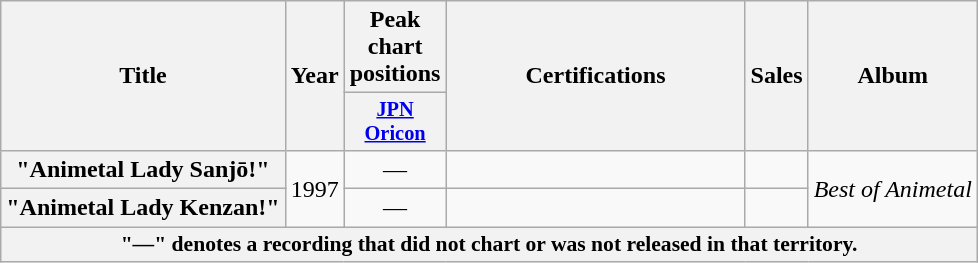<table class="wikitable plainrowheaders">
<tr>
<th scope="col" rowspan="2">Title</th>
<th scope="col" rowspan="2">Year</th>
<th scope="col" colspan="1">Peak chart positions</th>
<th scope="col" rowspan="2" style="width:12em;">Certifications<br></th>
<th scope="col" rowspan="2">Sales<br></th>
<th scope="col" rowspan="2">Album</th>
</tr>
<tr>
<th scope="col" style="width:4em;font-size:85%"><a href='#'>JPN<br>Oricon</a><br></th>
</tr>
<tr>
<th scope="row">"Animetal Lady Sanjō!"</th>
<td align="center" rowspan="2">1997</td>
<td align="center">—</td>
<td></td>
<td></td>
<td align="center" rowspan="2"><em>Best of Animetal</em></td>
</tr>
<tr>
<th scope="row">"Animetal Lady Kenzan!"</th>
<td align="center">—</td>
<td></td>
<td></td>
</tr>
<tr>
<th align="center" colspan="6" style="font-size:90%">"—" denotes a recording that did not chart or was not released in that territory.</th>
</tr>
</table>
